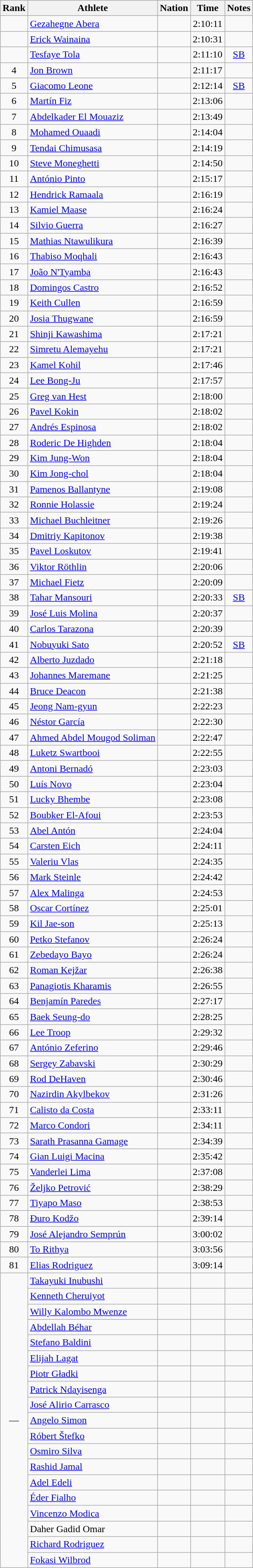<table class="wikitable sortable" style="text-align:center">
<tr>
<th>Rank</th>
<th>Athlete</th>
<th>Nation</th>
<th>Time</th>
<th>Notes</th>
</tr>
<tr>
<td></td>
<td align=left><a href='#'>Gezahegne Abera</a></td>
<td align=left></td>
<td>2:10:11</td>
<td></td>
</tr>
<tr>
<td></td>
<td align=left><a href='#'>Erick Wainaina</a></td>
<td align=left></td>
<td>2:10:31</td>
<td></td>
</tr>
<tr>
<td></td>
<td align=left><a href='#'>Tesfaye Tola</a></td>
<td align=left></td>
<td>2:11:10</td>
<td><a href='#'>SB</a></td>
</tr>
<tr>
<td>4</td>
<td align=left><a href='#'>Jon Brown</a></td>
<td align=left></td>
<td>2:11:17</td>
<td></td>
</tr>
<tr>
<td>5</td>
<td align=left><a href='#'>Giacomo Leone</a></td>
<td align=left></td>
<td>2:12:14</td>
<td><a href='#'>SB</a></td>
</tr>
<tr>
<td>6</td>
<td align=left><a href='#'>Martín Fiz</a></td>
<td align=left></td>
<td>2:13:06</td>
<td></td>
</tr>
<tr>
<td>7</td>
<td align=left><a href='#'>Abdelkader El Mouaziz</a></td>
<td align=left></td>
<td>2:13:49</td>
<td></td>
</tr>
<tr>
<td>8</td>
<td align=left><a href='#'>Mohamed Ouaadi</a></td>
<td align=left></td>
<td>2:14:04</td>
<td></td>
</tr>
<tr>
<td>9</td>
<td align=left><a href='#'>Tendai Chimusasa</a></td>
<td align=left></td>
<td>2:14:19</td>
<td></td>
</tr>
<tr>
<td>10</td>
<td align=left><a href='#'>Steve Moneghetti</a></td>
<td align=left></td>
<td>2:14:50</td>
<td></td>
</tr>
<tr>
<td>11</td>
<td align=left><a href='#'>António Pinto</a></td>
<td align=left></td>
<td>2:15:17</td>
<td></td>
</tr>
<tr>
<td>12</td>
<td align=left><a href='#'>Hendrick Ramaala</a></td>
<td align=left></td>
<td>2:16:19</td>
<td></td>
</tr>
<tr>
<td>13</td>
<td align=left><a href='#'>Kamiel Maase</a></td>
<td align=left></td>
<td>2:16:24</td>
<td></td>
</tr>
<tr>
<td>14</td>
<td align=left><a href='#'>Silvio Guerra</a></td>
<td align=left></td>
<td>2:16:27</td>
<td></td>
</tr>
<tr>
<td>15</td>
<td align=left><a href='#'>Mathias Ntawulikura</a></td>
<td align=left></td>
<td>2:16:39</td>
<td></td>
</tr>
<tr>
<td>16</td>
<td align=left><a href='#'>Thabiso Moqhali</a></td>
<td align=left></td>
<td>2:16:43</td>
<td></td>
</tr>
<tr>
<td>17</td>
<td align=left><a href='#'>João N'Tyamba</a></td>
<td align=left></td>
<td>2:16:43</td>
<td></td>
</tr>
<tr>
<td>18</td>
<td align=left><a href='#'>Domingos Castro</a></td>
<td align=left></td>
<td>2:16:52</td>
<td></td>
</tr>
<tr>
<td>19</td>
<td align=left><a href='#'>Keith Cullen</a></td>
<td align=left></td>
<td>2:16:59</td>
<td></td>
</tr>
<tr>
<td>20</td>
<td align=left><a href='#'>Josia Thugwane</a></td>
<td align=left></td>
<td>2:16:59</td>
<td></td>
</tr>
<tr>
<td>21</td>
<td align=left><a href='#'>Shinji Kawashima</a></td>
<td align=left></td>
<td>2:17:21</td>
<td></td>
</tr>
<tr>
<td>22</td>
<td align=left><a href='#'>Simretu Alemayehu</a></td>
<td align=left></td>
<td>2:17:21</td>
<td></td>
</tr>
<tr>
<td>23</td>
<td align=left><a href='#'>Kamel Kohil</a></td>
<td align=left></td>
<td>2:17:46</td>
<td></td>
</tr>
<tr>
<td>24</td>
<td align=left><a href='#'>Lee Bong-Ju</a></td>
<td align=left></td>
<td>2:17:57</td>
<td></td>
</tr>
<tr>
<td>25</td>
<td align=left><a href='#'>Greg van Hest</a></td>
<td align=left></td>
<td>2:18:00</td>
<td></td>
</tr>
<tr>
<td>26</td>
<td align=left><a href='#'>Pavel Kokin</a></td>
<td align=left></td>
<td>2:18:02</td>
<td></td>
</tr>
<tr>
<td>27</td>
<td align=left><a href='#'>Andrés Espinosa</a></td>
<td align=left></td>
<td>2:18:02</td>
<td></td>
</tr>
<tr>
<td>28</td>
<td align=left><a href='#'>Roderic De Highden</a></td>
<td align=left></td>
<td>2:18:04</td>
<td></td>
</tr>
<tr>
<td>29</td>
<td align=left><a href='#'>Kim Jung-Won</a></td>
<td align=left></td>
<td>2:18:04</td>
<td></td>
</tr>
<tr>
<td>30</td>
<td align=left><a href='#'>Kim Jong-chol</a></td>
<td align=left></td>
<td>2:18:04</td>
<td></td>
</tr>
<tr>
<td>31</td>
<td align=left><a href='#'>Pamenos Ballantyne</a></td>
<td align=left></td>
<td>2:19:08</td>
<td></td>
</tr>
<tr>
<td>32</td>
<td align=left><a href='#'>Ronnie Holassie</a></td>
<td align=left></td>
<td>2:19:24</td>
<td></td>
</tr>
<tr>
<td>33</td>
<td align=left><a href='#'>Michael Buchleitner</a></td>
<td align=left></td>
<td>2:19:26</td>
<td></td>
</tr>
<tr>
<td>34</td>
<td align=left><a href='#'>Dmitriy Kapitonov</a></td>
<td align=left></td>
<td>2:19:38</td>
<td></td>
</tr>
<tr>
<td>35</td>
<td align=left><a href='#'>Pavel Loskutov</a></td>
<td align=left></td>
<td>2:19:41</td>
<td></td>
</tr>
<tr>
<td>36</td>
<td align=left><a href='#'>Viktor Röthlin</a></td>
<td align=left></td>
<td>2:20:06</td>
<td></td>
</tr>
<tr>
<td>37</td>
<td align=left><a href='#'>Michael Fietz</a></td>
<td align=left></td>
<td>2:20:09</td>
<td></td>
</tr>
<tr>
<td>38</td>
<td align=left><a href='#'>Tahar Mansouri</a></td>
<td align=left></td>
<td>2:20:33</td>
<td><a href='#'>SB</a></td>
</tr>
<tr>
<td>39</td>
<td align=left><a href='#'>José Luis Molina</a></td>
<td align=left></td>
<td>2:20:37</td>
<td></td>
</tr>
<tr>
<td>40</td>
<td align=left><a href='#'>Carlos Tarazona</a></td>
<td align=left></td>
<td>2:20:39</td>
<td></td>
</tr>
<tr>
<td>41</td>
<td align=left><a href='#'>Nobuyuki Sato</a></td>
<td align=left></td>
<td>2:20:52</td>
<td><a href='#'>SB</a></td>
</tr>
<tr>
<td>42</td>
<td align=left><a href='#'>Alberto Juzdado</a></td>
<td align=left></td>
<td>2:21:18</td>
<td></td>
</tr>
<tr>
<td>43</td>
<td align=left><a href='#'>Johannes Maremane</a></td>
<td align=left></td>
<td>2:21:25</td>
<td></td>
</tr>
<tr>
<td>44</td>
<td align=left><a href='#'>Bruce Deacon</a></td>
<td align=left></td>
<td>2:21:38</td>
<td></td>
</tr>
<tr>
<td>45</td>
<td align=left><a href='#'>Jeong Nam-gyun</a></td>
<td align=left></td>
<td>2:22:23</td>
<td></td>
</tr>
<tr>
<td>46</td>
<td align=left><a href='#'>Néstor García</a></td>
<td align=left></td>
<td>2:22:30</td>
<td></td>
</tr>
<tr>
<td>47</td>
<td align=left><a href='#'>Ahmed Abdel Mougod Soliman</a></td>
<td align=left></td>
<td>2:22:47</td>
<td></td>
</tr>
<tr>
<td>48</td>
<td align=left><a href='#'>Luketz Swartbooi</a></td>
<td align=left></td>
<td>2:22:55</td>
<td></td>
</tr>
<tr>
<td>49</td>
<td align=left><a href='#'>Antoni Bernadó</a></td>
<td align=left></td>
<td>2:23:03</td>
<td></td>
</tr>
<tr>
<td>50</td>
<td align=left><a href='#'>Luís Novo</a></td>
<td align=left></td>
<td>2:23:04</td>
<td></td>
</tr>
<tr>
<td>51</td>
<td align=left><a href='#'>Lucky Bhembe</a></td>
<td align=left></td>
<td>2:23:08</td>
<td></td>
</tr>
<tr>
<td>52</td>
<td align=left><a href='#'>Boubker El-Afoui</a></td>
<td align=left></td>
<td>2:23:53</td>
<td></td>
</tr>
<tr>
<td>53</td>
<td align=left><a href='#'>Abel Antón</a></td>
<td align=left></td>
<td>2:24:04</td>
<td></td>
</tr>
<tr>
<td>54</td>
<td align=left><a href='#'>Carsten Eich</a></td>
<td align=left></td>
<td>2:24:11</td>
<td></td>
</tr>
<tr>
<td>55</td>
<td align=left><a href='#'>Valeriu Vlas</a></td>
<td align=left></td>
<td>2:24:35</td>
<td></td>
</tr>
<tr>
<td>56</td>
<td align=left><a href='#'>Mark Steinle</a></td>
<td align=left></td>
<td>2:24:42</td>
<td></td>
</tr>
<tr>
<td>57</td>
<td align=left><a href='#'>Alex Malinga</a></td>
<td align=left></td>
<td>2:24:53</td>
<td></td>
</tr>
<tr>
<td>58</td>
<td align=left><a href='#'>Oscar Cortínez</a></td>
<td align=left></td>
<td>2:25:01</td>
<td></td>
</tr>
<tr>
<td>59</td>
<td align=left><a href='#'>Kil Jae-son</a></td>
<td align=left></td>
<td>2:25:13</td>
<td></td>
</tr>
<tr>
<td>60</td>
<td align=left><a href='#'>Petko Stefanov</a></td>
<td align=left></td>
<td>2:26:24</td>
<td></td>
</tr>
<tr>
<td>61</td>
<td align=left><a href='#'>Zebedayo Bayo</a></td>
<td align=left></td>
<td>2:26:24</td>
<td></td>
</tr>
<tr>
<td>62</td>
<td align=left><a href='#'>Roman Kejžar</a></td>
<td align=left></td>
<td>2:26:38</td>
<td></td>
</tr>
<tr>
<td>63</td>
<td align=left><a href='#'>Panagiotis Kharamis</a></td>
<td align=left></td>
<td>2:26:55</td>
<td></td>
</tr>
<tr>
<td>64</td>
<td align=left><a href='#'>Benjamín Paredes</a></td>
<td align=left></td>
<td>2:27:17</td>
<td></td>
</tr>
<tr>
<td>65</td>
<td align=left><a href='#'>Baek Seung-do</a></td>
<td align=left></td>
<td>2:28:25</td>
<td></td>
</tr>
<tr>
<td>66</td>
<td align=left><a href='#'>Lee Troop</a></td>
<td align=left></td>
<td>2:29:32</td>
<td></td>
</tr>
<tr>
<td>67</td>
<td align=left><a href='#'>António Zeferino</a></td>
<td align=left></td>
<td>2:29:46</td>
<td></td>
</tr>
<tr>
<td>68</td>
<td align=left><a href='#'>Sergey Zabavski</a></td>
<td align=left></td>
<td>2:30:29</td>
<td></td>
</tr>
<tr>
<td>69</td>
<td align=left><a href='#'>Rod DeHaven</a></td>
<td align=left></td>
<td>2:30:46</td>
<td></td>
</tr>
<tr>
<td>70</td>
<td align=left><a href='#'>Nazirdin Akylbekov</a></td>
<td align=left></td>
<td>2:31:26</td>
<td></td>
</tr>
<tr>
<td>71</td>
<td align=left><a href='#'>Calisto da Costa</a></td>
<td align=left></td>
<td>2:33:11</td>
<td></td>
</tr>
<tr>
<td>72</td>
<td align=left><a href='#'>Marco Condori</a></td>
<td align=left></td>
<td>2:34:11</td>
<td></td>
</tr>
<tr>
<td>73</td>
<td align=left><a href='#'>Sarath Prasanna Gamage</a></td>
<td align=left></td>
<td>2:34:39</td>
<td></td>
</tr>
<tr>
<td>74</td>
<td align=left><a href='#'>Gian Luigi Macina</a></td>
<td align=left></td>
<td>2:35:42</td>
<td></td>
</tr>
<tr>
<td>75</td>
<td align=left><a href='#'>Vanderlei Lima</a></td>
<td align=left></td>
<td>2:37:08</td>
<td></td>
</tr>
<tr>
<td>76</td>
<td align=left><a href='#'>Željko Petrović</a></td>
<td align=left></td>
<td>2:38:29</td>
<td></td>
</tr>
<tr>
<td>77</td>
<td align=left><a href='#'>Tiyapo Maso</a></td>
<td align=left></td>
<td>2:38:53</td>
<td></td>
</tr>
<tr>
<td>78</td>
<td align=left><a href='#'>Ðuro Kodžo</a></td>
<td align=left></td>
<td>2:39:14</td>
<td></td>
</tr>
<tr>
<td>79</td>
<td align=left><a href='#'>José Alejandro Semprún</a></td>
<td align=left></td>
<td>3:00:02</td>
<td></td>
</tr>
<tr>
<td>80</td>
<td align=left><a href='#'>To Rithya</a></td>
<td align=left></td>
<td>3:03:56</td>
<td></td>
</tr>
<tr>
<td>81</td>
<td align=left><a href='#'>Elias Rodriguez</a></td>
<td align=left></td>
<td>3:09:14</td>
<td></td>
</tr>
<tr>
<td rowspan=19 data-sort-value=82>—</td>
<td align=left><a href='#'>Takayuki Inubushi</a></td>
<td align=left></td>
<td data-sort-value=4:00:00></td>
<td></td>
</tr>
<tr>
<td align=left><a href='#'>Kenneth Cheruiyot</a></td>
<td align=left></td>
<td data-sort-value=4:00:00></td>
<td></td>
</tr>
<tr>
<td align=left><a href='#'>Willy Kalombo Mwenze</a></td>
<td align=left></td>
<td data-sort-value=4:00:00></td>
<td></td>
</tr>
<tr>
<td align=left><a href='#'>Abdellah Béhar</a></td>
<td align=left></td>
<td data-sort-value=4:00:00></td>
<td></td>
</tr>
<tr>
<td align=left><a href='#'>Stefano Baldini</a></td>
<td align=left></td>
<td data-sort-value=4:00:00></td>
<td></td>
</tr>
<tr>
<td align=left><a href='#'>Elijah Lagat</a></td>
<td align=left></td>
<td data-sort-value=4:00:00></td>
<td></td>
</tr>
<tr>
<td align=left><a href='#'>Piotr Gładki</a></td>
<td align=left></td>
<td data-sort-value=4:00:00></td>
<td></td>
</tr>
<tr>
<td align=left><a href='#'>Patrick Ndayisenga</a></td>
<td align=left></td>
<td data-sort-value=4:00:00></td>
<td></td>
</tr>
<tr>
<td align=left><a href='#'>José Alirio Carrasco</a></td>
<td align=left></td>
<td data-sort-value=4:00:00></td>
<td></td>
</tr>
<tr>
<td align=left><a href='#'>Angelo Simon</a></td>
<td align=left></td>
<td data-sort-value=4:00:00></td>
<td></td>
</tr>
<tr>
<td align=left><a href='#'>Róbert Štefko</a></td>
<td align=left></td>
<td data-sort-value=4:00:00></td>
<td></td>
</tr>
<tr>
<td align=left><a href='#'>Osmiro Silva</a></td>
<td align=left></td>
<td data-sort-value=4:00:00></td>
<td></td>
</tr>
<tr>
<td align=left><a href='#'>Rashid Jamal</a></td>
<td align=left></td>
<td data-sort-value=4:00:00></td>
<td></td>
</tr>
<tr>
<td align=left><a href='#'>Adel Edeli</a></td>
<td align=left></td>
<td data-sort-value=4:00:00></td>
<td></td>
</tr>
<tr>
<td align=left><a href='#'>Éder Fialho</a></td>
<td align=left></td>
<td data-sort-value=4:00:00></td>
<td></td>
</tr>
<tr>
<td align=left><a href='#'>Vincenzo Modica</a></td>
<td align=left></td>
<td data-sort-value=4:00:00></td>
<td></td>
</tr>
<tr>
<td align=left>Daher Gadid Omar</td>
<td align=left></td>
<td data-sort-value=4:00:00></td>
<td></td>
</tr>
<tr>
<td align=left><a href='#'>Richard Rodriguez</a></td>
<td align=left></td>
<td data-sort-value=4:00:00></td>
<td></td>
</tr>
<tr>
<td align=left><a href='#'>Fokasi Wilbrod</a></td>
<td align=left></td>
<td data-sort-value=4:00:00></td>
<td></td>
</tr>
</table>
